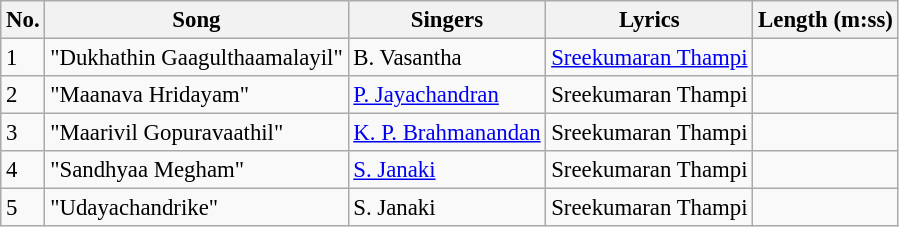<table class="wikitable" style="font-size:95%;">
<tr>
<th>No.</th>
<th>Song</th>
<th>Singers</th>
<th>Lyrics</th>
<th>Length (m:ss)</th>
</tr>
<tr>
<td>1</td>
<td>"Dukhathin Gaagulthaamalayil"</td>
<td>B. Vasantha</td>
<td><a href='#'>Sreekumaran Thampi</a></td>
<td></td>
</tr>
<tr>
<td>2</td>
<td>"Maanava Hridayam"</td>
<td><a href='#'>P. Jayachandran</a></td>
<td>Sreekumaran Thampi</td>
<td></td>
</tr>
<tr>
<td>3</td>
<td>"Maarivil Gopuravaathil"</td>
<td><a href='#'>K. P. Brahmanandan</a></td>
<td>Sreekumaran Thampi</td>
<td></td>
</tr>
<tr>
<td>4</td>
<td>"Sandhyaa Megham"</td>
<td><a href='#'>S. Janaki</a></td>
<td>Sreekumaran Thampi</td>
<td></td>
</tr>
<tr>
<td>5</td>
<td>"Udayachandrike"</td>
<td>S. Janaki</td>
<td>Sreekumaran Thampi</td>
<td></td>
</tr>
</table>
